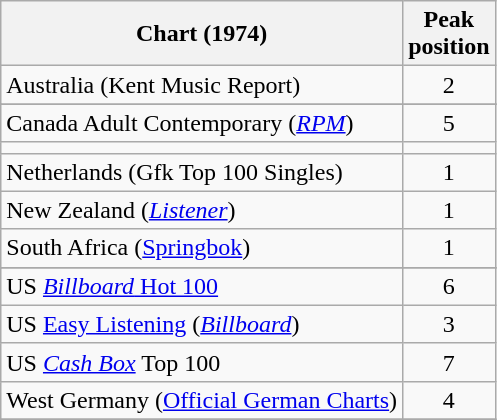<table class="wikitable sortable">
<tr>
<th>Chart (1974)</th>
<th>Peak<br>position</th>
</tr>
<tr>
<td>Australia (Kent Music Report)</td>
<td style="text-align:center;">2</td>
</tr>
<tr>
</tr>
<tr>
</tr>
<tr>
<td>Canada Adult Contemporary (<em><a href='#'>RPM</a></em>)</td>
<td style="text-align:center;">5</td>
</tr>
<tr>
<td></td>
</tr>
<tr>
<td>Netherlands (Gfk Top 100 Singles)</td>
<td style="text-align:center;">1</td>
</tr>
<tr>
<td>New Zealand (<em><a href='#'>Listener</a></em>)</td>
<td style="text-align:center;">1</td>
</tr>
<tr>
<td>South Africa (<a href='#'>Springbok</a>)</td>
<td style="text-align:center;">1</td>
</tr>
<tr>
</tr>
<tr>
<td>US <a href='#'><em>Billboard</em> Hot 100</a></td>
<td style="text-align:center;">6</td>
</tr>
<tr>
<td>US <a href='#'>Easy Listening</a> (<em><a href='#'>Billboard</a></em>)</td>
<td align="center">3</td>
</tr>
<tr>
<td>US <em><a href='#'>Cash Box</a></em> Top 100</td>
<td style="text-align:center;">7</td>
</tr>
<tr>
<td>West Germany (<a href='#'>Official German Charts</a>)</td>
<td style="text-align:center;">4</td>
</tr>
<tr>
</tr>
</table>
